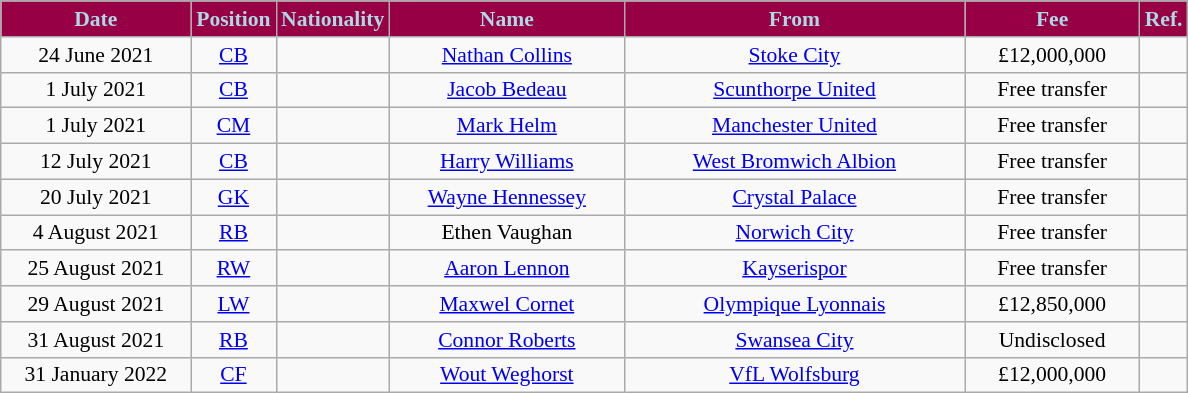<table class="wikitable"  style="text-align:center; font-size:90%; ">
<tr>
<th style="background:#970045; color:#ADD8E6; width:120px;">Date</th>
<th style="background:#970045; color:#ADD8E6; width:50px;">Position</th>
<th style="background:#970045; color:#ADD8E6; width:50px;">Nationality</th>
<th style="background:#970045; color:#ADD8E6; width:150px;">Name</th>
<th style="background:#970045; color:#ADD8E6; width:220px;">From</th>
<th style="background:#970045; color:#ADD8E6; width:110px;">Fee</th>
<th style="background:#970045; color:#ADD8E6; width:25px;">Ref.</th>
</tr>
<tr>
<td>24 June 2021</td>
<td><a href='#'>CB</a></td>
<td></td>
<td><a href='#'>Nathan Collins</a></td>
<td> <a href='#'>Stoke City</a></td>
<td>£12,000,000</td>
<td></td>
</tr>
<tr>
<td>1 July 2021</td>
<td><a href='#'>CB</a></td>
<td></td>
<td><a href='#'>Jacob Bedeau</a></td>
<td> <a href='#'>Scunthorpe United</a></td>
<td>Free transfer</td>
<td></td>
</tr>
<tr>
<td>1 July 2021</td>
<td><a href='#'>CM</a></td>
<td></td>
<td><a href='#'>Mark Helm</a></td>
<td> <a href='#'>Manchester United</a></td>
<td>Free transfer</td>
<td></td>
</tr>
<tr>
<td>12 July 2021</td>
<td><a href='#'>CB</a></td>
<td></td>
<td><a href='#'>Harry Williams</a></td>
<td> <a href='#'>West Bromwich Albion</a></td>
<td>Free transfer</td>
<td></td>
</tr>
<tr>
<td>20 July 2021</td>
<td><a href='#'>GK</a></td>
<td></td>
<td><a href='#'>Wayne Hennessey</a></td>
<td> <a href='#'>Crystal Palace</a></td>
<td>Free transfer</td>
<td></td>
</tr>
<tr>
<td>4 August 2021</td>
<td><a href='#'>RB</a></td>
<td></td>
<td>Ethen Vaughan</td>
<td> <a href='#'>Norwich City</a></td>
<td>Free transfer</td>
<td></td>
</tr>
<tr>
<td>25 August 2021</td>
<td><a href='#'>RW</a></td>
<td></td>
<td><a href='#'>Aaron Lennon</a></td>
<td> <a href='#'>Kayserispor</a></td>
<td>Free transfer</td>
<td></td>
</tr>
<tr>
<td>29 August 2021</td>
<td><a href='#'>LW</a></td>
<td></td>
<td><a href='#'>Maxwel Cornet</a></td>
<td> <a href='#'>Olympique Lyonnais</a></td>
<td>£12,850,000</td>
<td></td>
</tr>
<tr>
<td>31 August 2021</td>
<td><a href='#'>RB</a></td>
<td></td>
<td><a href='#'>Connor Roberts</a></td>
<td> <a href='#'>Swansea City</a></td>
<td>Undisclosed</td>
<td></td>
</tr>
<tr>
<td>31 January 2022</td>
<td><a href='#'>CF</a></td>
<td></td>
<td><a href='#'>Wout Weghorst</a></td>
<td> <a href='#'>VfL Wolfsburg</a></td>
<td>£12,000,000</td>
<td></td>
</tr>
</table>
